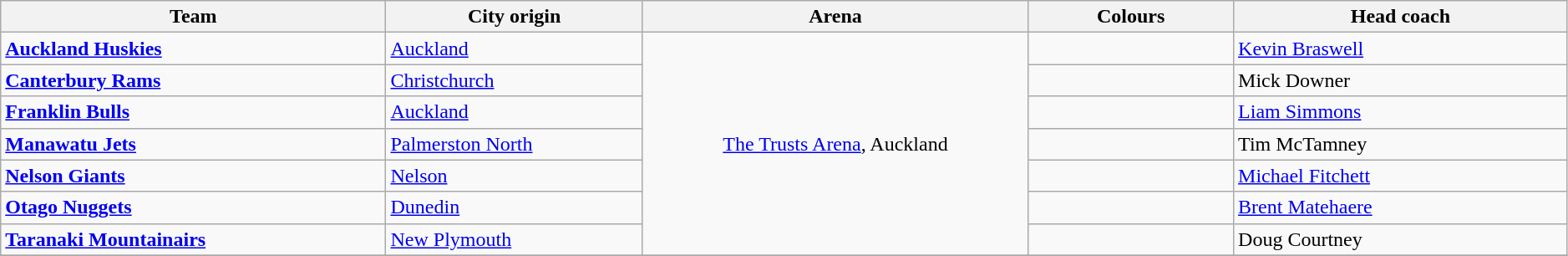<table class="wikitable" style="width:99%; text-align:left">
<tr>
<th style="width:15%">Team</th>
<th style="width:10%">City origin</th>
<th style="width:15%">Arena</th>
<th style="width:8%">Colours</th>
<th style="width:13%">Head coach</th>
</tr>
<tr>
<td><strong><a href='#'>Auckland Huskies</a></strong></td>
<td><a href='#'>Auckland</a></td>
<td align=center rowspan="7"><a href='#'>The Trusts Arena</a>, Auckland</td>
<td>  </td>
<td> <a href='#'>Kevin Braswell</a></td>
</tr>
<tr>
<td><strong><a href='#'>Canterbury Rams</a></strong></td>
<td><a href='#'>Christchurch</a></td>
<td> </td>
<td> Mick Downer</td>
</tr>
<tr>
<td><strong><a href='#'>Franklin Bulls</a></strong></td>
<td><a href='#'>Auckland</a></td>
<td> </td>
<td> <a href='#'>Liam Simmons</a></td>
</tr>
<tr>
<td><strong><a href='#'>Manawatu Jets</a></strong></td>
<td><a href='#'>Palmerston North</a></td>
<td>  </td>
<td> Tim McTamney</td>
</tr>
<tr>
<td><strong><a href='#'>Nelson Giants</a></strong></td>
<td><a href='#'>Nelson</a></td>
<td> </td>
<td> <a href='#'>Michael Fitchett</a></td>
</tr>
<tr>
<td><strong><a href='#'>Otago Nuggets</a></strong></td>
<td><a href='#'>Dunedin</a></td>
<td>  </td>
<td> <a href='#'>Brent Matehaere</a></td>
</tr>
<tr>
<td><strong><a href='#'>Taranaki Mountainairs</a></strong></td>
<td><a href='#'>New Plymouth</a></td>
<td> </td>
<td> Doug Courtney</td>
</tr>
<tr>
</tr>
</table>
